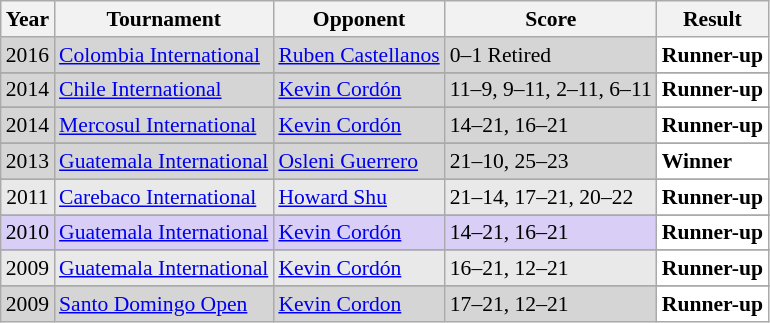<table class="sortable wikitable" style="font-size: 90%;">
<tr>
<th>Year</th>
<th>Tournament</th>
<th>Opponent</th>
<th>Score</th>
<th>Result</th>
</tr>
<tr style="background:#D5D5D5">
<td align="center">2016</td>
<td align="left"><a href='#'>Colombia International</a></td>
<td align="left"> <a href='#'>Ruben Castellanos</a></td>
<td align="left">0–1 Retired</td>
<td style="text-align:left; background:white"> <strong>Runner-up</strong></td>
</tr>
<tr>
</tr>
<tr style="background:#D5D5D5">
<td align="center">2014</td>
<td align="left"><a href='#'>Chile International</a></td>
<td align="left"> <a href='#'>Kevin Cordón</a></td>
<td align="left">11–9, 9–11, 2–11, 6–11</td>
<td style="text-align:left; background:white"> <strong>Runner-up</strong></td>
</tr>
<tr>
</tr>
<tr style="background:#D5D5D5">
<td align="center">2014</td>
<td align="left"><a href='#'>Mercosul International</a></td>
<td align="left"> <a href='#'>Kevin Cordón</a></td>
<td align="left">14–21, 16–21</td>
<td style="text-align:left; background:white"> <strong>Runner-up</strong></td>
</tr>
<tr>
</tr>
<tr style="background:#D5D5D5">
<td align="center">2013</td>
<td align="left"><a href='#'>Guatemala International</a></td>
<td align="left"> <a href='#'>Osleni Guerrero</a></td>
<td align="left">21–10, 25–23</td>
<td style="text-align:left; background:white"> <strong>Winner</strong></td>
</tr>
<tr>
</tr>
<tr style="background:#E9E9E9">
<td align="center">2011</td>
<td align="left"><a href='#'>Carebaco International</a></td>
<td align="left"> <a href='#'>Howard Shu</a></td>
<td align="left">21–14, 17–21, 20–22</td>
<td style="text-align:left; background:white"> <strong>Runner-up</strong></td>
</tr>
<tr>
</tr>
<tr style="background:#D8CEF6">
<td align="center">2010</td>
<td align="left"><a href='#'>Guatemala International</a></td>
<td align="left"> <a href='#'>Kevin Cordón</a></td>
<td align="left">14–21, 16–21</td>
<td style="text-align:left; background:white"> <strong>Runner-up</strong></td>
</tr>
<tr>
</tr>
<tr style="background:#E9E9E9">
<td align="center">2009</td>
<td align="left"><a href='#'>Guatemala International</a></td>
<td align="left"> <a href='#'>Kevin Cordón</a></td>
<td align="left">16–21, 12–21</td>
<td style="text-align:left; background:white"> <strong>Runner-up</strong></td>
</tr>
<tr>
</tr>
<tr style="background:#D5D5D5">
<td align="center">2009</td>
<td align="left"><a href='#'>Santo Domingo Open</a></td>
<td align="left"> <a href='#'>Kevin Cordon</a></td>
<td align="left">17–21, 12–21</td>
<td style="text-align:left; background:white"> <strong>Runner-up</strong></td>
</tr>
</table>
